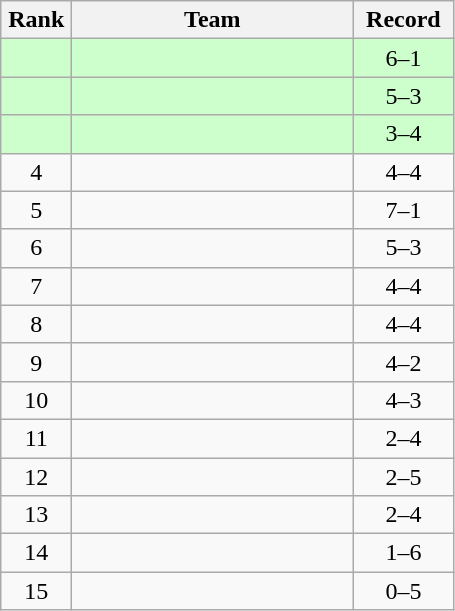<table class="wikitable" style="text-align: center;">
<tr>
<th width=40>Rank</th>
<th width=180>Team</th>
<th width=60>Record</th>
</tr>
<tr bgcolor="#ccffcc">
<td></td>
<td align="left"></td>
<td>6–1</td>
</tr>
<tr bgcolor="#ccffcc">
<td></td>
<td align="left"></td>
<td>5–3</td>
</tr>
<tr bgcolor="#ccffcc">
<td></td>
<td align="left"></td>
<td>3–4</td>
</tr>
<tr>
<td>4</td>
<td align="left"></td>
<td>4–4</td>
</tr>
<tr>
<td>5</td>
<td align="left"></td>
<td>7–1</td>
</tr>
<tr>
<td>6</td>
<td align="left"></td>
<td>5–3</td>
</tr>
<tr>
<td>7</td>
<td align="left"></td>
<td>4–4</td>
</tr>
<tr>
<td>8</td>
<td align="left"></td>
<td>4–4</td>
</tr>
<tr>
<td>9</td>
<td align="left"></td>
<td>4–2</td>
</tr>
<tr>
<td>10</td>
<td align="left"></td>
<td>4–3</td>
</tr>
<tr>
<td>11</td>
<td align="left"></td>
<td>2–4</td>
</tr>
<tr>
<td>12</td>
<td align="left"></td>
<td>2–5</td>
</tr>
<tr>
<td>13</td>
<td align="left"></td>
<td>2–4</td>
</tr>
<tr>
<td>14</td>
<td align="left"></td>
<td>1–6</td>
</tr>
<tr>
<td>15</td>
<td align="left"></td>
<td>0–5</td>
</tr>
</table>
